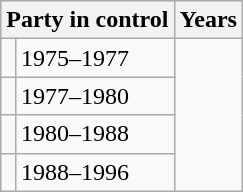<table class="wikitable">
<tr>
<th colspan="2">Party in control</th>
<th>Years</th>
</tr>
<tr>
<td></td>
<td>1975–1977</td>
</tr>
<tr>
<td></td>
<td>1977–1980</td>
</tr>
<tr>
<td></td>
<td>1980–1988</td>
</tr>
<tr>
<td></td>
<td>1988–1996</td>
</tr>
</table>
